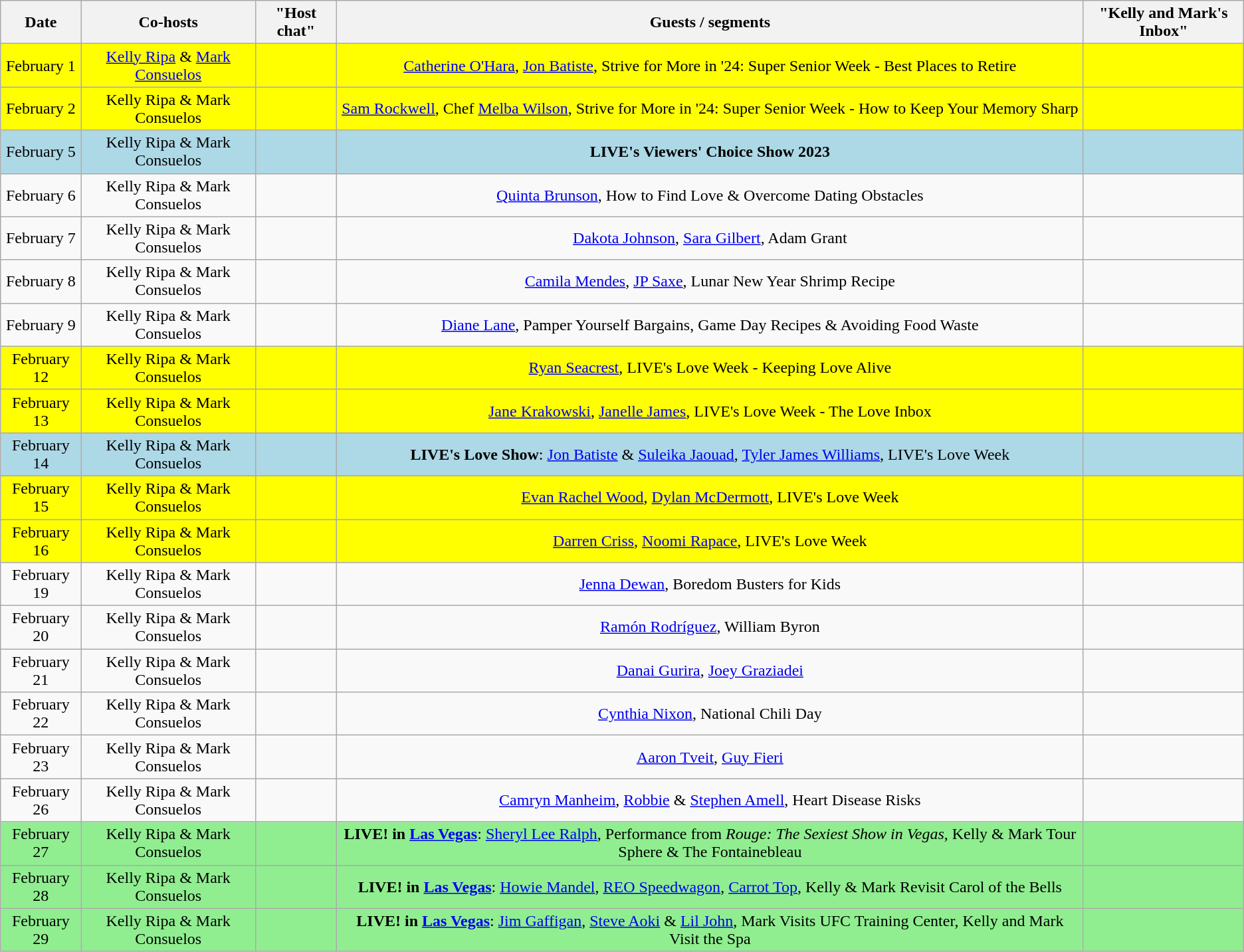<table class="wikitable sortable" style="text-align:center;">
<tr>
<th>Date</th>
<th>Co-hosts</th>
<th>"Host chat"</th>
<th>Guests / segments</th>
<th>"Kelly and Mark's Inbox"</th>
</tr>
<tr style="background:yellow;">
<td>February 1</td>
<td><a href='#'>Kelly Ripa</a> & <a href='#'>Mark Consuelos</a></td>
<td></td>
<td><a href='#'>Catherine O'Hara</a>, <a href='#'>Jon Batiste</a>, Strive for More in '24: Super Senior Week - Best Places to Retire</td>
<td></td>
</tr>
<tr style="background:yellow;">
<td>February 2</td>
<td>Kelly Ripa & Mark Consuelos</td>
<td></td>
<td><a href='#'>Sam Rockwell</a>, Chef <a href='#'>Melba Wilson</a>, Strive for More in '24: Super Senior Week - How to Keep Your Memory Sharp</td>
<td></td>
</tr>
<tr style="background:lightblue;">
<td>February 5</td>
<td>Kelly Ripa & Mark Consuelos</td>
<td></td>
<td><strong>LIVE's Viewers' Choice Show 2023</strong></td>
<td></td>
</tr>
<tr>
<td>February 6</td>
<td>Kelly Ripa & Mark Consuelos</td>
<td></td>
<td><a href='#'>Quinta Brunson</a>, How to Find Love & Overcome Dating Obstacles</td>
<td></td>
</tr>
<tr>
<td>February 7</td>
<td>Kelly Ripa & Mark Consuelos</td>
<td></td>
<td><a href='#'>Dakota Johnson</a>, <a href='#'>Sara Gilbert</a>, Adam Grant</td>
<td></td>
</tr>
<tr>
<td>February 8</td>
<td>Kelly Ripa & Mark Consuelos</td>
<td></td>
<td><a href='#'>Camila Mendes</a>, <a href='#'>JP Saxe</a>, Lunar New Year Shrimp Recipe</td>
<td></td>
</tr>
<tr>
<td>February 9</td>
<td>Kelly Ripa & Mark Consuelos</td>
<td></td>
<td><a href='#'>Diane Lane</a>, Pamper Yourself Bargains, Game Day Recipes & Avoiding Food Waste</td>
<td></td>
</tr>
<tr style="background:yellow;">
<td>February 12</td>
<td>Kelly Ripa & Mark Consuelos</td>
<td></td>
<td><a href='#'>Ryan Seacrest</a>, LIVE's Love Week - Keeping Love Alive</td>
<td></td>
</tr>
<tr style="background:yellow;">
<td>February 13</td>
<td>Kelly Ripa & Mark Consuelos</td>
<td></td>
<td><a href='#'>Jane Krakowski</a>, <a href='#'>Janelle James</a>, LIVE's Love Week - The Love Inbox</td>
<td></td>
</tr>
<tr style="background:lightblue;">
<td>February 14</td>
<td>Kelly Ripa & Mark Consuelos</td>
<td></td>
<td><strong>LIVE's Love Show</strong>: <a href='#'>Jon Batiste</a> & <a href='#'>Suleika Jaouad</a>, <a href='#'>Tyler James Williams</a>, LIVE's Love Week</td>
<td></td>
</tr>
<tr style="background:yellow;">
<td>February 15</td>
<td>Kelly Ripa & Mark Consuelos</td>
<td></td>
<td><a href='#'>Evan Rachel Wood</a>, <a href='#'>Dylan McDermott</a>, LIVE's Love Week</td>
<td></td>
</tr>
<tr style="background:yellow;">
<td>February 16</td>
<td>Kelly Ripa & Mark Consuelos</td>
<td></td>
<td><a href='#'>Darren Criss</a>, <a href='#'>Noomi Rapace</a>, LIVE's Love Week</td>
<td></td>
</tr>
<tr>
<td>February 19</td>
<td>Kelly Ripa & Mark Consuelos</td>
<td></td>
<td><a href='#'>Jenna Dewan</a>, Boredom Busters for Kids</td>
<td></td>
</tr>
<tr>
<td>February 20</td>
<td>Kelly Ripa & Mark Consuelos</td>
<td></td>
<td><a href='#'>Ramón Rodríguez</a>, William Byron</td>
<td></td>
</tr>
<tr>
<td>February 21</td>
<td>Kelly Ripa & Mark Consuelos</td>
<td></td>
<td><a href='#'>Danai Gurira</a>, <a href='#'>Joey Graziadei</a></td>
<td></td>
</tr>
<tr>
<td>February 22</td>
<td>Kelly Ripa & Mark Consuelos</td>
<td></td>
<td><a href='#'>Cynthia Nixon</a>, National Chili Day</td>
<td></td>
</tr>
<tr>
<td>February 23</td>
<td>Kelly Ripa & Mark Consuelos</td>
<td></td>
<td><a href='#'>Aaron Tveit</a>, <a href='#'>Guy Fieri</a></td>
<td></td>
</tr>
<tr>
<td>February 26</td>
<td>Kelly Ripa & Mark Consuelos</td>
<td></td>
<td><a href='#'>Camryn Manheim</a>, <a href='#'>Robbie</a> & <a href='#'>Stephen Amell</a>, Heart Disease Risks</td>
<td></td>
</tr>
<tr style="background:lightgreen;">
<td>February 27</td>
<td>Kelly Ripa & Mark Consuelos</td>
<td></td>
<td><strong>LIVE! in <a href='#'>Las Vegas</a></strong>: <a href='#'>Sheryl Lee Ralph</a>, Performance from <em>Rouge: The Sexiest Show in Vegas</em>, Kelly & Mark Tour Sphere & The Fontainebleau</td>
<td></td>
</tr>
<tr style="background:lightgreen;">
<td>February 28</td>
<td>Kelly Ripa & Mark Consuelos</td>
<td></td>
<td><strong>LIVE! in <a href='#'>Las Vegas</a></strong>: <a href='#'>Howie Mandel</a>, <a href='#'>REO Speedwagon</a>, <a href='#'>Carrot Top</a>, Kelly & Mark Revisit Carol of the Bells</td>
<td></td>
</tr>
<tr style="background:lightgreen;">
<td>February 29</td>
<td>Kelly Ripa & Mark Consuelos</td>
<td></td>
<td><strong>LIVE! in <a href='#'>Las Vegas</a></strong>: <a href='#'>Jim Gaffigan</a>, <a href='#'>Steve Aoki</a> & <a href='#'>Lil John</a>, Mark Visits UFC Training Center, Kelly and Mark Visit the Spa</td>
<td></td>
</tr>
</table>
